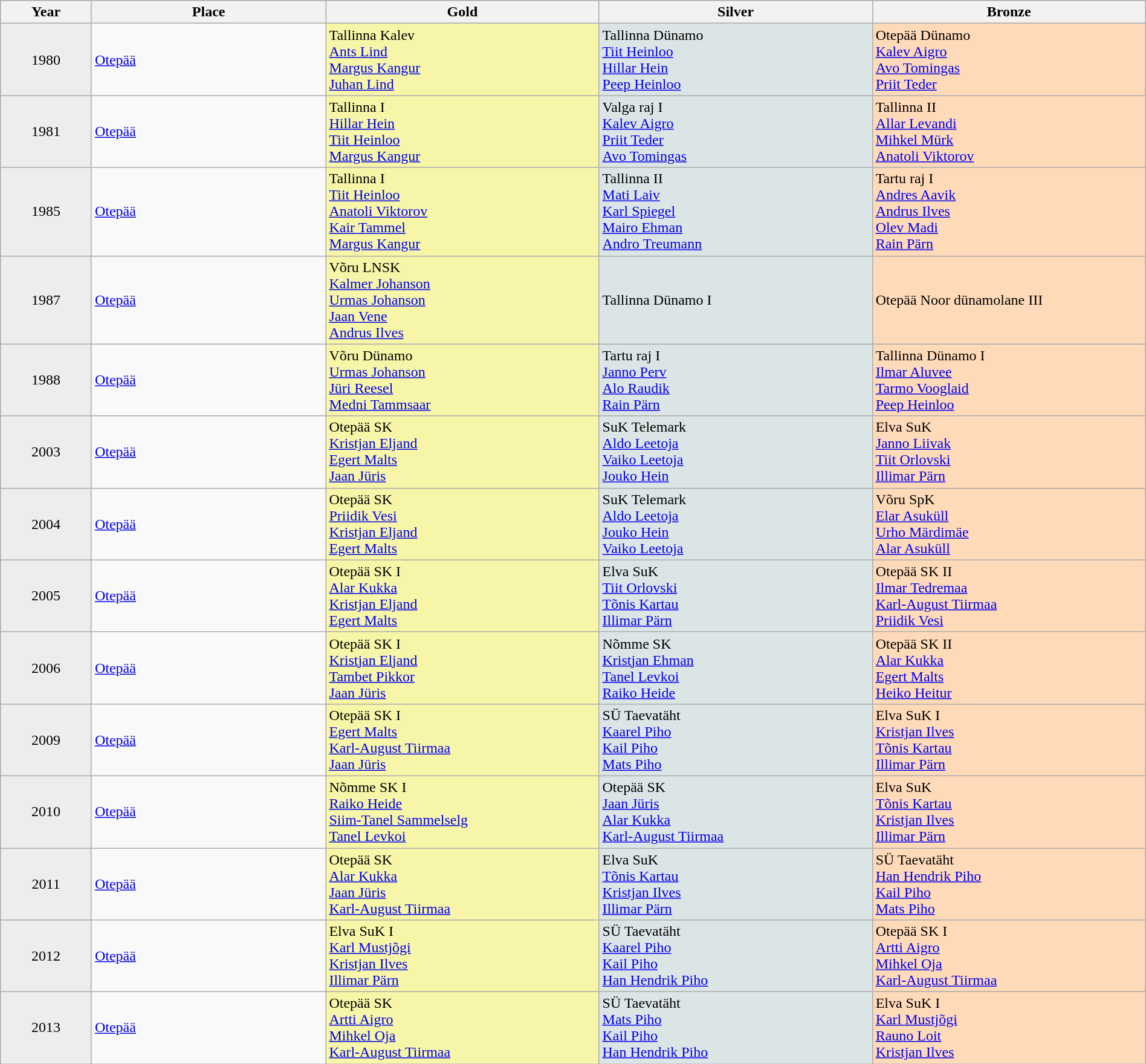<table class="wikitable" style=" width:100%">
<tr style="background:#EDEDED;">
<th class="hintergrundfarbe6" style="width:7%">Year</th>
<th class="hintergrundfarbe6" style="width:18%">Place</th>
<th bgcolor=gold style="width:21%;">Gold</th>
<th bgcolor=silver style="width:21%;">Silver</th>
<th bgcolor="#CC9966" style="width:21%;">Bronze</th>
</tr>
<tr>
<td align="center" bgcolor="#EDEDED">1980</td>
<td><a href='#'>Otepää</a></td>
<td bgcolor="#F7F6A8">Tallinna Kalev<br><a href='#'>Ants Lind</a><br><a href='#'>Margus Kangur</a><br><a href='#'>Juhan Lind</a></td>
<td bgcolor="#DCE5E5">Tallinna Dünamo<br><a href='#'>Tiit Heinloo</a><br><a href='#'>Hillar Hein</a><br><a href='#'>Peep Heinloo</a></td>
<td bgcolor="#FFDAB9">Otepää Dünamo<br><a href='#'>Kalev Aigro</a><br><a href='#'>Avo Tomingas</a><br><a href='#'>Priit Teder</a></td>
</tr>
<tr>
<td align="center" bgcolor="#EDEDED">1981</td>
<td><a href='#'>Otepää</a></td>
<td bgcolor="#F7F6A8">Tallinna I<br><a href='#'>Hillar Hein</a><br><a href='#'>Tiit Heinloo</a><br><a href='#'>Margus Kangur</a></td>
<td bgcolor="#DCE5E5">Valga raj I<br><a href='#'>Kalev Aigro</a><br><a href='#'>Priit Teder</a><br><a href='#'>Avo Tomingas</a></td>
<td bgcolor="#FFDAB9">Tallinna II<br><a href='#'>Allar Levandi</a><br><a href='#'>Mihkel Mürk</a><br><a href='#'>Anatoli Viktorov</a></td>
</tr>
<tr>
<td align="center" bgcolor="#EDEDED">1985</td>
<td><a href='#'>Otepää</a></td>
<td bgcolor="#F7F6A8">Tallinna I<br><a href='#'>Tiit Heinloo</a><br><a href='#'>Anatoli Viktorov</a><br><a href='#'>Kair Tammel</a><br><a href='#'>Margus Kangur</a></td>
<td bgcolor="#DCE5E5">Tallinna II<br><a href='#'>Mati Laiv</a><br><a href='#'>Karl Spiegel</a><br><a href='#'>Mairo Ehman</a><br><a href='#'>Andro Treumann</a></td>
<td bgcolor="#FFDAB9">Tartu raj I<br><a href='#'>Andres Aavik</a><br><a href='#'>Andrus Ilves</a><br><a href='#'>Olev Madi</a><br><a href='#'>Rain Pärn</a></td>
</tr>
<tr>
<td align="center" bgcolor="#EDEDED">1987</td>
<td><a href='#'>Otepää</a></td>
<td bgcolor="#F7F6A8">Võru LNSK<br><a href='#'>Kalmer Johanson</a><br><a href='#'>Urmas Johanson</a><br><a href='#'>Jaan Vene</a><br><a href='#'>Andrus Ilves</a></td>
<td bgcolor="#DCE5E5">Tallinna Dünamo I</td>
<td bgcolor="#FFDAB9">Otepää Noor dünamolane III</td>
</tr>
<tr>
<td align="center" bgcolor="#EDEDED">1988</td>
<td><a href='#'>Otepää</a></td>
<td bgcolor="#F7F6A8">Võru Dünamo<br><a href='#'>Urmas Johanson</a><br><a href='#'>Jüri Reesel</a><br><a href='#'>Medni Tammsaar</a></td>
<td bgcolor="#DCE5E5">Tartu raj I<br><a href='#'>Janno Perv</a><br><a href='#'>Alo Raudik</a><br><a href='#'>Rain Pärn</a></td>
<td bgcolor="#FFDAB9">Tallinna Dünamo I<br><a href='#'>Ilmar Aluvee</a><br><a href='#'>Tarmo Vooglaid</a><br><a href='#'>Peep Heinloo</a></td>
</tr>
<tr>
<td align="center" bgcolor="#EDEDED">2003</td>
<td><a href='#'>Otepää</a></td>
<td bgcolor="#F7F6A8">Otepää SK<br><a href='#'>Kristjan Eljand</a><br><a href='#'>Egert Malts</a><br><a href='#'>Jaan Jüris</a></td>
<td bgcolor="#DCE5E5">SuK Telemark<br><a href='#'>Aldo Leetoja</a><br><a href='#'>Vaiko Leetoja</a><br><a href='#'>Jouko Hein</a></td>
<td bgcolor="#FFDAB9">Elva SuK<br><a href='#'>Janno Liivak</a><br><a href='#'>Tiit Orlovski</a><br><a href='#'>Illimar Pärn</a></td>
</tr>
<tr>
<td align="center" bgcolor="#EDEDED">2004</td>
<td><a href='#'>Otepää</a></td>
<td bgcolor="#F7F6A8">Otepää SK<br><a href='#'>Priidik Vesi</a><br><a href='#'>Kristjan Eljand</a><br><a href='#'>Egert Malts</a></td>
<td bgcolor="#DCE5E5">SuK Telemark<br><a href='#'>Aldo Leetoja</a><br><a href='#'>Jouko Hein</a><br><a href='#'>Vaiko Leetoja</a></td>
<td bgcolor="#FFDAB9">Võru SpK<br><a href='#'>Elar Asuküll</a><br><a href='#'>Urho Märdimäe</a><br><a href='#'>Alar Asuküll</a></td>
</tr>
<tr>
<td align="center" bgcolor="#EDEDED">2005</td>
<td><a href='#'>Otepää</a></td>
<td bgcolor="#F7F6A8">Otepää SK I<br><a href='#'>Alar Kukka</a><br><a href='#'>Kristjan Eljand</a><br><a href='#'>Egert Malts</a></td>
<td bgcolor="#DCE5E5">Elva SuK<br><a href='#'>Tiit Orlovski</a><br><a href='#'>Tõnis Kartau</a><br><a href='#'>Illimar Pärn</a></td>
<td bgcolor="#FFDAB9">Otepää SK II<br><a href='#'>Ilmar Tedremaa</a><br><a href='#'>Karl-August Tiirmaa</a><br><a href='#'>Priidik Vesi</a></td>
</tr>
<tr>
<td align="center" bgcolor="#EDEDED">2006</td>
<td><a href='#'>Otepää</a></td>
<td bgcolor="#F7F6A8">Otepää SK I<br><a href='#'>Kristjan Eljand</a><br><a href='#'>Tambet Pikkor</a><br><a href='#'>Jaan Jüris</a></td>
<td bgcolor="#DCE5E5">Nõmme SK<br><a href='#'>Kristjan Ehman</a><br><a href='#'>Tanel Levkoi</a><br><a href='#'>Raiko Heide</a></td>
<td bgcolor="#FFDAB9">Otepää SK II<br><a href='#'>Alar Kukka</a><br><a href='#'>Egert Malts</a><br><a href='#'>Heiko Heitur</a></td>
</tr>
<tr>
<td align="center" bgcolor="#EDEDED">2009</td>
<td><a href='#'>Otepää</a></td>
<td bgcolor="#F7F6A8">Otepää SK I<br><a href='#'>Egert Malts</a><br><a href='#'>Karl-August Tiirmaa</a><br><a href='#'>Jaan Jüris</a></td>
<td bgcolor="#DCE5E5">SÜ Taevatäht<br><a href='#'>Kaarel Piho</a><br><a href='#'>Kail Piho</a><br><a href='#'>Mats Piho</a></td>
<td bgcolor="#FFDAB9">Elva SuK I<br><a href='#'>Kristjan Ilves</a><br><a href='#'>Tõnis Kartau</a><br><a href='#'>Illimar Pärn</a></td>
</tr>
<tr>
<td align="center" bgcolor="#EDEDED">2010</td>
<td><a href='#'>Otepää</a></td>
<td bgcolor="#F7F6A8">Nõmme SK I<br><a href='#'>Raiko Heide</a><br><a href='#'>Siim-Tanel Sammelselg</a><br><a href='#'>Tanel Levkoi</a></td>
<td bgcolor="#DCE5E5">Otepää SK<br><a href='#'>Jaan Jüris</a><br><a href='#'>Alar Kukka</a><br><a href='#'>Karl-August Tiirmaa</a></td>
<td bgcolor="#FFDAB9">Elva SuK<br><a href='#'>Tõnis Kartau</a><br><a href='#'>Kristjan Ilves</a><br><a href='#'>Illimar Pärn</a></td>
</tr>
<tr>
<td align="center" bgcolor="#EDEDED">2011</td>
<td><a href='#'>Otepää</a></td>
<td bgcolor="#F7F6A8">Otepää SK<br><a href='#'>Alar Kukka</a><br><a href='#'>Jaan Jüris</a><br><a href='#'>Karl-August Tiirmaa</a></td>
<td bgcolor="#DCE5E5">Elva SuK<br><a href='#'>Tõnis Kartau</a><br><a href='#'>Kristjan Ilves</a><br><a href='#'>Illimar Pärn</a></td>
<td bgcolor="#FFDAB9">SÜ Taevatäht<br><a href='#'>Han Hendrik Piho</a><br><a href='#'>Kail Piho</a><br><a href='#'>Mats Piho</a></td>
</tr>
<tr>
<td align="center" bgcolor="#EDEDED">2012</td>
<td><a href='#'>Otepää</a></td>
<td bgcolor="#F7F6A8">Elva SuK I<br><a href='#'>Karl Mustjõgi</a><br><a href='#'>Kristjan Ilves</a><br><a href='#'>Illimar Pärn</a></td>
<td bgcolor="#DCE5E5">SÜ Taevatäht<br><a href='#'>Kaarel Piho</a><br><a href='#'>Kail Piho</a><br><a href='#'>Han Hendrik Piho</a></td>
<td bgcolor="#FFDAB9">Otepää SK I<br><a href='#'>Artti Aigro</a><br><a href='#'>Mihkel Oja</a><br><a href='#'>Karl-August Tiirmaa</a></td>
</tr>
<tr>
<td align="center" bgcolor="#EDEDED">2013</td>
<td><a href='#'>Otepää</a></td>
<td bgcolor="#F7F6A8">Otepää SK<br><a href='#'>Artti Aigro</a><br><a href='#'>Mihkel Oja</a><br><a href='#'>Karl-August Tiirmaa</a></td>
<td bgcolor="#DCE5E5">SÜ Taevatäht<br><a href='#'>Mats Piho</a><br><a href='#'>Kail Piho</a><br><a href='#'>Han Hendrik Piho</a></td>
<td bgcolor="#FFDAB9">Elva SuK I<br><a href='#'>Karl Mustjõgi</a><br><a href='#'>Rauno Loit</a><br><a href='#'>Kristjan Ilves</a></td>
</tr>
</table>
